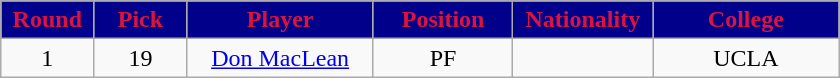<table class="wikitable sortable sortable">
<tr>
<th style="background:#00008B; color:#DC143C; width:10%;">Round</th>
<th style="background:#00008B; color:#DC143C; width:10%;">Pick</th>
<th style="background:#00008B; color:#DC143C; width:20%;">Player</th>
<th style="background:#00008B; color:#DC143C; width:15%;">Position</th>
<th style="background:#00008B; color:#DC143C; width:15%;">Nationality</th>
<th style="background:#00008B; color:#DC143C; width:20%;">College</th>
</tr>
<tr style="text-align: center">
<td>1</td>
<td>19</td>
<td><a href='#'>Don MacLean</a></td>
<td>PF</td>
<td></td>
<td>UCLA</td>
</tr>
</table>
